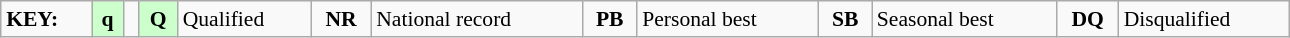<table class="wikitable" style="margin:0.5em auto; font-size:90%;position:relative;" width=68%>
<tr>
<td><strong>KEY:</strong></td>
<td bgcolor=ccffcc align=center><strong>q</strong></td>
<td></td>
<td bgcolor=ccffcc align=center><strong>Q</strong></td>
<td>Qualified</td>
<td align=center><strong>NR</strong></td>
<td>National record</td>
<td align=center><strong>PB</strong></td>
<td>Personal best</td>
<td align=center><strong>SB</strong></td>
<td>Seasonal best</td>
<td align=center><strong>DQ</strong></td>
<td>Disqualified</td>
</tr>
</table>
